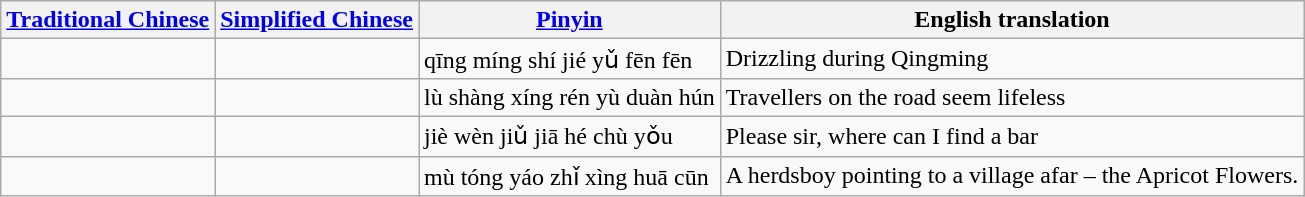<table class="wikitable">
<tr>
<th><a href='#'>Traditional Chinese</a></th>
<th><a href='#'>Simplified Chinese</a></th>
<th><a href='#'>Pinyin</a></th>
<th>English translation</th>
</tr>
<tr>
<td></td>
<td></td>
<td>qīng míng shí jié yǔ fēn fēn</td>
<td>Drizzling during Qingming</td>
</tr>
<tr>
<td></td>
<td></td>
<td>lù shàng xíng rén yù duàn hún</td>
<td>Travellers on the road seem lifeless</td>
</tr>
<tr>
<td></td>
<td></td>
<td>jiè wèn jiǔ jiā hé chù yǒu</td>
<td>Please sir, where can I find a bar</td>
</tr>
<tr>
<td></td>
<td></td>
<td>mù tóng yáo zhǐ xìng huā cūn</td>
<td>A herdsboy pointing to a village afar – the Apricot Flowers.</td>
</tr>
</table>
